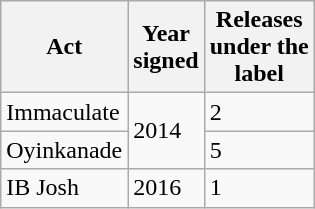<table class="wikitable">
<tr>
<th>Act</th>
<th>Year<br> signed</th>
<th>Releases<br> under the<br> label</th>
</tr>
<tr>
<td>Immaculate</td>
<td rowspan="2">2014</td>
<td rowspan="1">2</td>
</tr>
<tr>
<td>Oyinkanade</td>
<td rowspan="1">5</td>
</tr>
<tr>
<td>IB Josh</td>
<td>2016</td>
<td rowspan="1">1</td>
</tr>
</table>
